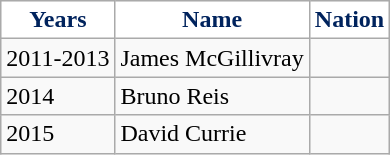<table class="wikitable sortable">
<tr>
<th style="background:white; color:#00235d;" scope="col">Years</th>
<th style="background:white; color:#00235d;" scope="col">Name</th>
<th style="background:white; color:#00235d;" scope="col">Nation</th>
</tr>
<tr>
<td>2011-2013</td>
<td>James McGillivray</td>
<td></td>
</tr>
<tr>
<td>2014</td>
<td>Bruno Reis</td>
<td></td>
</tr>
<tr>
<td>2015</td>
<td>David Currie</td>
<td></td>
</tr>
</table>
